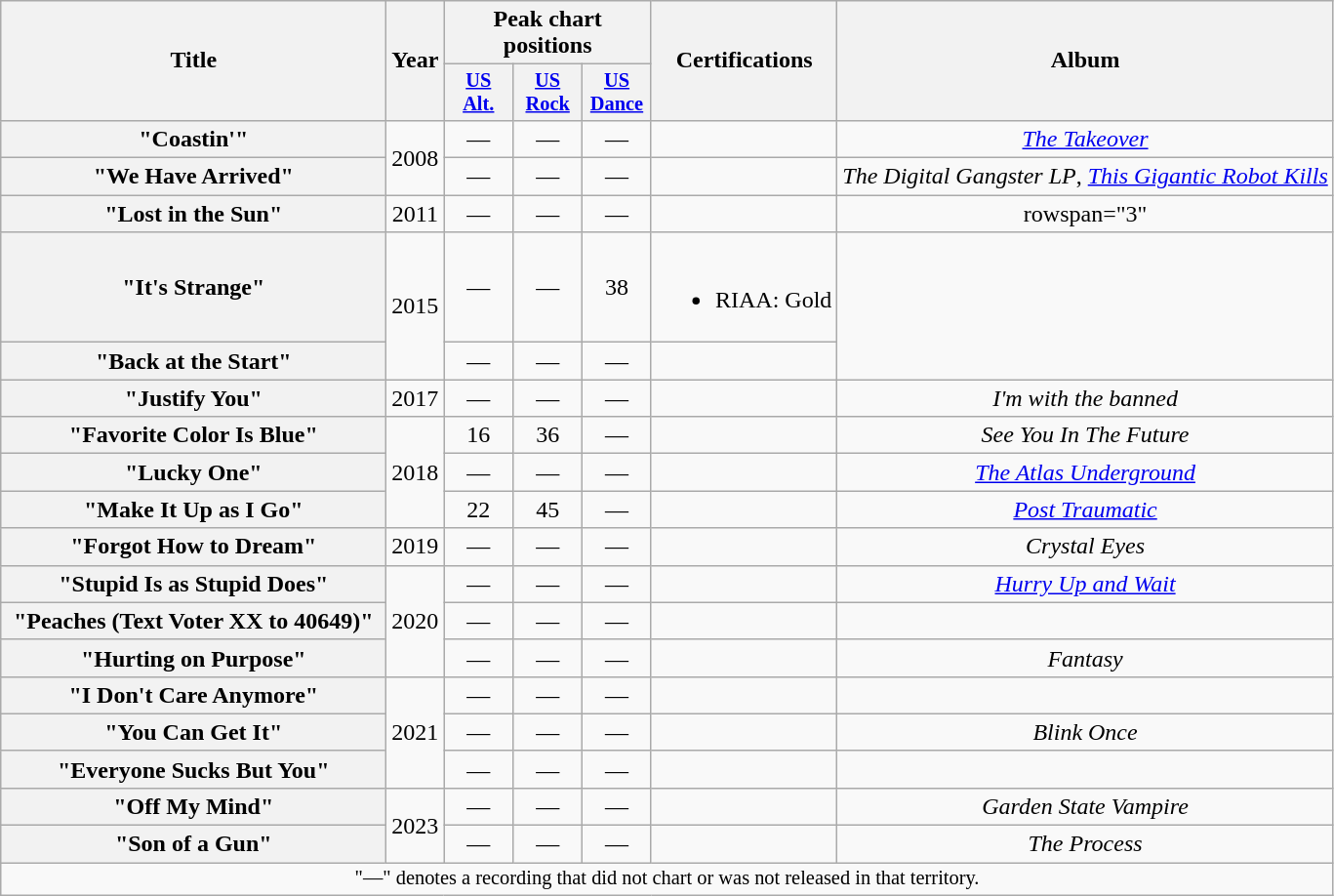<table class="wikitable plainrowheaders" style="text-align:center;">
<tr>
<th rowspan="2" scope="col" style="width:16em;">Title</th>
<th rowspan="2" scope="col">Year</th>
<th colspan="3" scope="col">Peak chart positions</th>
<th rowspan="2" scope="col">Certifications</th>
<th rowspan="2" scope="col">Album</th>
</tr>
<tr>
<th scope="col" style="width:3em;font-size:85%;"><a href='#'>US Alt.</a><br></th>
<th scope="col" style="width:3em;font-size:85%;"><a href='#'>US Rock</a><br></th>
<th scope="col" style="width:3em;font-size:85%;"><a href='#'>US Dance</a><br></th>
</tr>
<tr>
<th scope="row">"Coastin'"<br></th>
<td rowspan="2">2008</td>
<td>—</td>
<td>—</td>
<td>—</td>
<td></td>
<td><a href='#'><em>The Takeover</em></a></td>
</tr>
<tr>
<th scope="row">"We Have Arrived"<br></th>
<td>—</td>
<td>—</td>
<td>—</td>
<td></td>
<td><em>The Digital Gangster LP</em>, <em><a href='#'>This Gigantic Robot Kills</a></em></td>
</tr>
<tr>
<th scope="row">"Lost in the Sun"<br></th>
<td>2011</td>
<td>—</td>
<td>—</td>
<td>—</td>
<td></td>
<td>rowspan="3" </td>
</tr>
<tr>
<th scope="row">"It's Strange"<br></th>
<td rowspan="2">2015</td>
<td>—</td>
<td>—</td>
<td>38</td>
<td><br><ul><li>RIAA: Gold</li></ul></td>
</tr>
<tr>
<th scope="row">"Back at the Start"<br></th>
<td>—</td>
<td>—</td>
<td>—</td>
<td></td>
</tr>
<tr>
<th scope="row">"Justify You"<br></th>
<td>2017</td>
<td>—</td>
<td>—</td>
<td>—</td>
<td></td>
<td><em>I'm with the banned</em></td>
</tr>
<tr>
<th scope="row">"Favorite Color Is Blue"<br></th>
<td rowspan="3">2018</td>
<td>16</td>
<td>36</td>
<td>—</td>
<td></td>
<td><em>See You In The Future</em></td>
</tr>
<tr>
<th scope="row">"Lucky One"<br></th>
<td>—</td>
<td>—</td>
<td>—</td>
<td></td>
<td><em><a href='#'>The Atlas Underground</a></em></td>
</tr>
<tr>
<th scope="row">"Make It Up as I Go"<br></th>
<td>22</td>
<td>45</td>
<td>—</td>
<td></td>
<td><a href='#'><em>Post Traumatic</em></a></td>
</tr>
<tr>
<th scope="row">"Forgot How to Dream"<br></th>
<td>2019</td>
<td>—</td>
<td>—</td>
<td>—</td>
<td></td>
<td><em>Crystal Eyes</em></td>
</tr>
<tr>
<th scope="row">"Stupid Is as Stupid Does"<br></th>
<td rowspan="3">2020</td>
<td>—</td>
<td>—</td>
<td>—</td>
<td></td>
<td><a href='#'><em>Hurry Up and Wait</em></a></td>
</tr>
<tr>
<th scope="row">"Peaches (Text Voter XX to 40649)"<br></th>
<td>—</td>
<td>—</td>
<td>—</td>
<td></td>
<td></td>
</tr>
<tr>
<th scope="row">"Hurting on Purpose"<br></th>
<td>—</td>
<td>—</td>
<td>—</td>
<td></td>
<td><em>Fantasy</em></td>
</tr>
<tr>
<th scope="row">"I Don't Care Anymore"<br></th>
<td rowspan="3">2021</td>
<td>—</td>
<td>—</td>
<td>—</td>
<td></td>
<td></td>
</tr>
<tr>
<th scope="row">"You Can Get It"<br></th>
<td>—</td>
<td>—</td>
<td>—</td>
<td></td>
<td><em>Blink Once</em></td>
</tr>
<tr>
<th scope="row">"Everyone Sucks But You"<br></th>
<td>—</td>
<td>—</td>
<td>—</td>
<td></td>
<td></td>
</tr>
<tr>
<th scope="row">"Off My Mind"<br></th>
<td rowspan="2">2023</td>
<td>—</td>
<td>—</td>
<td>—</td>
<td></td>
<td><em>Garden State Vampire</em></td>
</tr>
<tr>
<th scope="row">"Son of a Gun"<br></th>
<td>—</td>
<td>—</td>
<td>—</td>
<td></td>
<td><em>The Process</em></td>
</tr>
<tr>
<td colspan="7" style="font-size:85%">"—" denotes a recording that did not chart or was not released in that territory.</td>
</tr>
</table>
